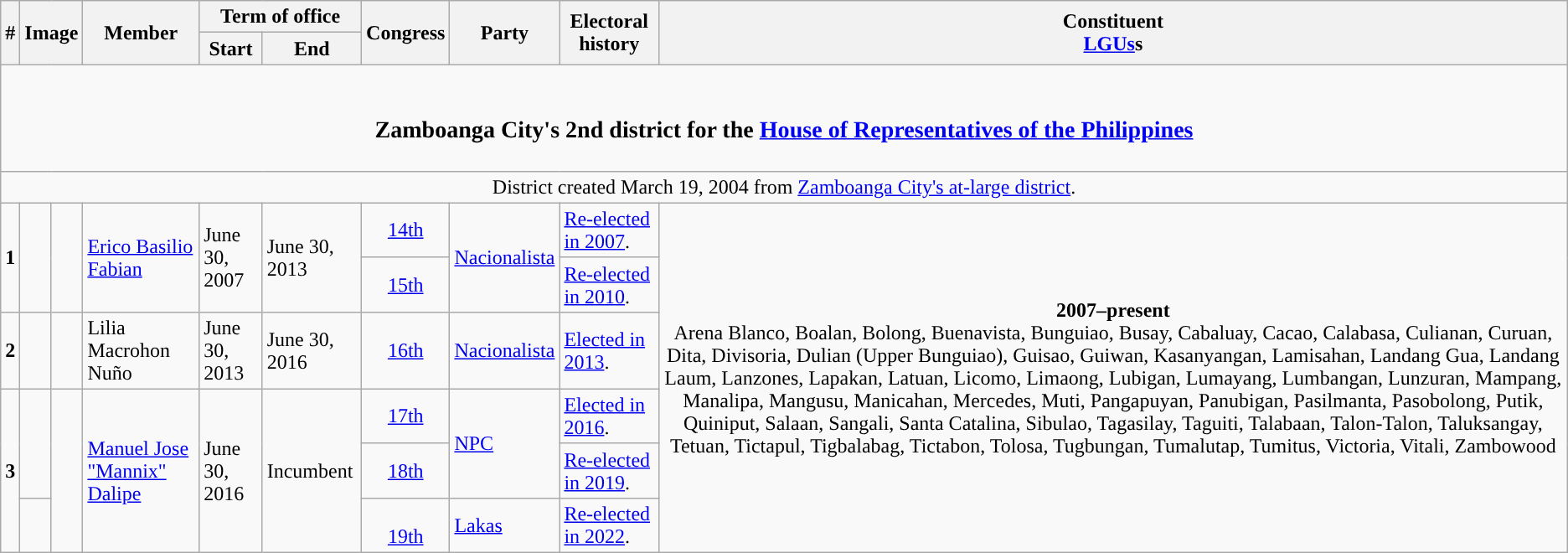<table class=wikitable>
<tr>
<th rowspan="2">#</th>
<th rowspan="2" colspan=2>Image</th>
<th rowspan="2">Member</th>
<th colspan=2>Term of office</th>
<th rowspan="2">Congress</th>
<th rowspan="2">Party</th>
<th rowspan="2">Electoral history</th>
<th rowspan="2">Constituent<br><a href='#'>LGUs</a>s</th>
</tr>
<tr>
<th>Start</th>
<th>End</th>
</tr>
<tr>
<td colspan="10" style="text-align:center;"><br><h3>Zamboanga City's 2nd district for the <a href='#'>House of Representatives of the Philippines</a></h3></td>
</tr>
<tr>
<td colspan="10" style="text-align:center;">District created March 19, 2004 from <a href='#'>Zamboanga City's at-large district</a>.</td>
</tr>
<tr>
<td rowspan="2" style="text-align:center;"><strong>1</strong></td>
<td rowspan="2" style="color:inherit;background:"></td>
<td rowspan="2"></td>
<td rowspan="2"><a href='#'>Erico Basilio Fabian</a></td>
<td rowspan="2">June 30, 2007</td>
<td rowspan="2">June 30, 2013</td>
<td style="text-align:center;"><a href='#'>14th</a></td>
<td rowspan="2"><a href='#'>Nacionalista</a></td>
<td><a href='#'>Re-elected in 2007</a>.</td>
<td rowspan="6" style="text-align:center;"><strong>2007–present</strong><br>Arena Blanco, Boalan, Bolong, Buenavista, Bunguiao, Busay, Cabaluay, Cacao, Calabasa, Culianan, Curuan, Dita, Divisoria, Dulian (Upper Bunguiao), Guisao, Guiwan, Kasanyangan, Lamisahan, Landang Gua, Landang Laum, Lanzones, Lapakan, Latuan, Licomo, Limaong, Lubigan, Lumayang, Lumbangan, Lunzuran, Mampang, Manalipa, Mangusu, Manicahan, Mercedes, Muti, Pangapuyan, Panubigan, Pasilmanta, Pasobolong, Putik, Quiniput, Salaan, Sangali, Santa Catalina, Sibulao, Tagasilay, Taguiti, Talabaan, Talon-Talon, Taluksangay, Tetuan, Tictapul, Tigbalabag, Tictabon, Tolosa, Tugbungan, Tumalutap, Tumitus, Victoria, Vitali, Zambowood</td>
</tr>
<tr>
<td style="text-align:center;"><a href='#'>15th</a></td>
<td><a href='#'>Re-elected in 2010</a>.</td>
</tr>
<tr>
<td style="text-align:center;"><strong>2</strong></td>
<td style="color:inherit;background:"></td>
<td></td>
<td>Lilia Macrohon Nuño</td>
<td>June 30, 2013</td>
<td>June 30, 2016</td>
<td style="text-align:center;"><a href='#'>16th</a></td>
<td><a href='#'>Nacionalista</a></td>
<td><a href='#'>Elected in 2013</a>.</td>
</tr>
<tr>
<td rowspan="3" style="text-align:center;"><strong>3</strong></td>
<td rowspan="2" style="color:inherit;background:"></td>
<td rowspan="3"></td>
<td rowspan="3"><a href='#'>Manuel Jose "Mannix" Dalipe</a></td>
<td rowspan="3">June 30, 2016</td>
<td rowspan="3">Incumbent</td>
<td style="text-align:center;"><a href='#'>17th</a></td>
<td rowspan="2"><a href='#'>NPC</a></td>
<td><a href='#'>Elected in 2016</a>.</td>
</tr>
<tr>
<td style="text-align:center;"><a href='#'>18th</a></td>
<td><a href='#'>Re-elected in 2019</a>.</td>
</tr>
<tr>
<td style="color:inherit;background:"></td>
<td style="text-align:center;"><br><a href='#'>19th</a></td>
<td><a href='#'>Lakas</a></td>
<td><a href='#'>Re-elected in 2022</a>.</td>
</tr>
</table>
